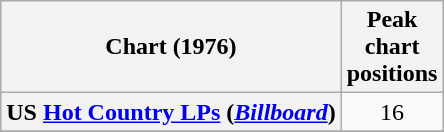<table class="wikitable plainrowheaders" style="text-align:center">
<tr>
<th scope="col">Chart (1976)</th>
<th scope="col">Peak<br>chart<br>positions</th>
</tr>
<tr>
<th scope = "row">US <a href='#'>Hot Country LPs</a> (<a href='#'><em>Billboard</em></a>)</th>
<td>16</td>
</tr>
<tr>
</tr>
</table>
